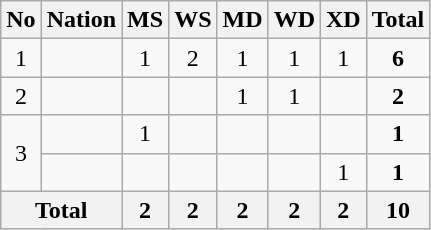<table class="wikitable" style="text-align:center">
<tr>
<th>No</th>
<th>Nation</th>
<th>MS</th>
<th>WS</th>
<th>MD</th>
<th>WD</th>
<th>XD</th>
<th>Total</th>
</tr>
<tr>
<td>1</td>
<td align=left></td>
<td>1</td>
<td>2</td>
<td>1</td>
<td>1</td>
<td>1</td>
<td><strong>6</strong></td>
</tr>
<tr>
<td>2</td>
<td align=left></td>
<td></td>
<td></td>
<td>1</td>
<td>1</td>
<td></td>
<td><strong>2</strong></td>
</tr>
<tr>
<td rowspan=2>3</td>
<td align=left></td>
<td>1</td>
<td></td>
<td></td>
<td></td>
<td></td>
<td><strong>1</strong></td>
</tr>
<tr>
<td align=left><strong></strong></td>
<td></td>
<td></td>
<td></td>
<td></td>
<td>1</td>
<td><strong>1</strong></td>
</tr>
<tr>
<th colspan="2">Total</th>
<th>2</th>
<th>2</th>
<th>2</th>
<th>2</th>
<th>2</th>
<th>10</th>
</tr>
</table>
